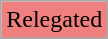<table class="wikitable">
<tr>
<td bgcolor=lightcoral>Relegated</td>
</tr>
<tr>
</tr>
</table>
